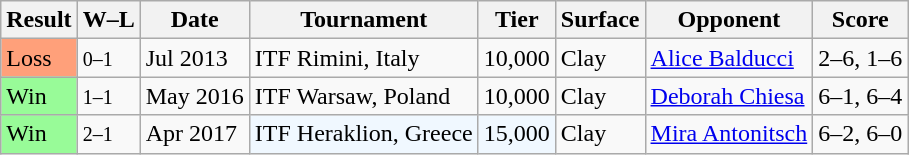<table class="sortable wikitable">
<tr>
<th>Result</th>
<th class="unsortable">W–L</th>
<th>Date</th>
<th>Tournament</th>
<th>Tier</th>
<th>Surface</th>
<th>Opponent</th>
<th class="unsortable">Score</th>
</tr>
<tr>
<td bgcolor="FFA07A">Loss</td>
<td><small>0–1</small></td>
<td>Jul 2013</td>
<td>ITF Rimini, Italy</td>
<td>10,000</td>
<td>Clay</td>
<td> <a href='#'>Alice Balducci</a></td>
<td>2–6, 1–6</td>
</tr>
<tr>
<td bgcolor="98FB98">Win</td>
<td><small>1–1</small></td>
<td>May 2016</td>
<td>ITF Warsaw, Poland</td>
<td>10,000</td>
<td>Clay</td>
<td> <a href='#'>Deborah Chiesa</a></td>
<td>6–1, 6–4</td>
</tr>
<tr>
<td bgcolor="98FB98">Win</td>
<td><small>2–1</small></td>
<td>Apr 2017</td>
<td style="background:#f0f8ff;">ITF Heraklion, Greece</td>
<td style="background:#f0f8ff;">15,000</td>
<td>Clay</td>
<td> <a href='#'>Mira Antonitsch</a></td>
<td>6–2, 6–0</td>
</tr>
</table>
